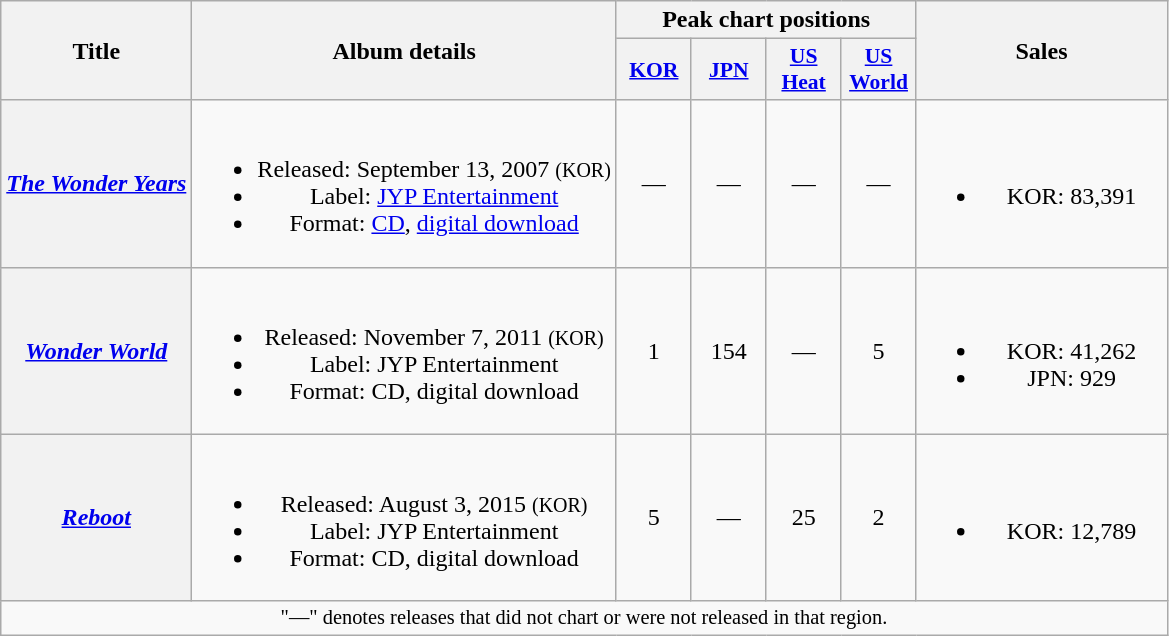<table class="wikitable plainrowheaders" style="text-align:center;">
<tr>
<th scope="col" rowspan="2">Title</th>
<th scope="col" rowspan="2">Album details</th>
<th scope="col" colspan="4">Peak chart positions</th>
<th scope="col" rowspan="2" style="width:10em;">Sales</th>
</tr>
<tr>
<th scope="col" style="width:3em;font-size:90%;"><a href='#'>KOR</a><br></th>
<th scope="col" style="width:3em;font-size:90%;"><a href='#'>JPN</a><br></th>
<th scope="col" style="width:3em;font-size:90%;"><a href='#'>US<br>Heat</a><br></th>
<th scope="col" style="width:3em;font-size:90%;"><a href='#'>US<br>World</a><br></th>
</tr>
<tr>
<th scope="row"><em><a href='#'>The Wonder Years</a></em></th>
<td><br><ul><li>Released: September 13, 2007 <small>(KOR)</small></li><li>Label: <a href='#'>JYP Entertainment</a></li><li>Format: <a href='#'>CD</a>, <a href='#'>digital download</a></li></ul></td>
<td>—</td>
<td>—</td>
<td>—</td>
<td>—</td>
<td><br><ul><li>KOR: 83,391</li></ul></td>
</tr>
<tr>
<th scope="row"><em><a href='#'>Wonder World</a></em></th>
<td><br><ul><li>Released: November 7, 2011 <small>(KOR)</small></li><li>Label: JYP Entertainment</li><li>Format: CD, digital download</li></ul></td>
<td>1</td>
<td>154</td>
<td>—</td>
<td>5</td>
<td><br><ul><li>KOR: 41,262</li><li>JPN: 929</li></ul></td>
</tr>
<tr>
<th scope="row"><em><a href='#'>Reboot</a></em></th>
<td><br><ul><li>Released: August 3, 2015 <small>(KOR)</small></li><li>Label: JYP Entertainment</li><li>Format: CD, digital download</li></ul></td>
<td>5</td>
<td>—</td>
<td>25</td>
<td>2</td>
<td><br><ul><li>KOR: 12,789</li></ul></td>
</tr>
<tr>
<td colspan="7" style="font-size: 85%">"—" denotes releases that did not chart or were not released in that region.</td>
</tr>
</table>
